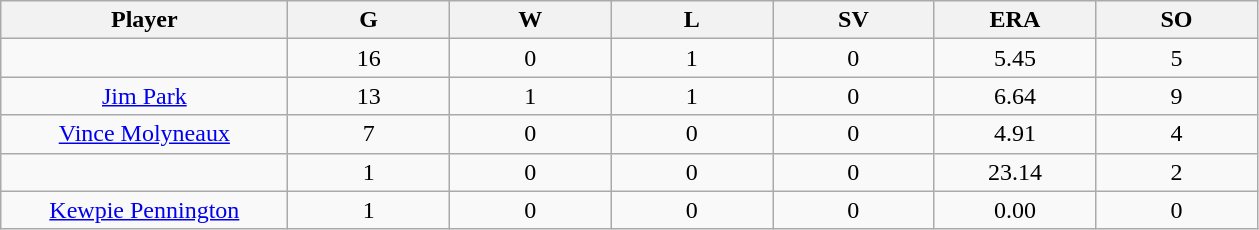<table class="wikitable sortable">
<tr>
<th bgcolor="#DDDDFF" width="16%">Player</th>
<th bgcolor="#DDDDFF" width="9%">G</th>
<th bgcolor="#DDDDFF" width="9%">W</th>
<th bgcolor="#DDDDFF" width="9%">L</th>
<th bgcolor="#DDDDFF" width="9%">SV</th>
<th bgcolor="#DDDDFF" width="9%">ERA</th>
<th bgcolor="#DDDDFF" width="9%">SO</th>
</tr>
<tr align="center">
<td></td>
<td>16</td>
<td>0</td>
<td>1</td>
<td>0</td>
<td>5.45</td>
<td>5</td>
</tr>
<tr align="center">
<td><a href='#'>Jim Park</a></td>
<td>13</td>
<td>1</td>
<td>1</td>
<td>0</td>
<td>6.64</td>
<td>9</td>
</tr>
<tr align=center>
<td><a href='#'>Vince Molyneaux</a></td>
<td>7</td>
<td>0</td>
<td>0</td>
<td>0</td>
<td>4.91</td>
<td>4</td>
</tr>
<tr align=center>
<td></td>
<td>1</td>
<td>0</td>
<td>0</td>
<td>0</td>
<td>23.14</td>
<td>2</td>
</tr>
<tr align="center">
<td><a href='#'>Kewpie Pennington</a></td>
<td>1</td>
<td>0</td>
<td>0</td>
<td>0</td>
<td>0.00</td>
<td>0</td>
</tr>
</table>
